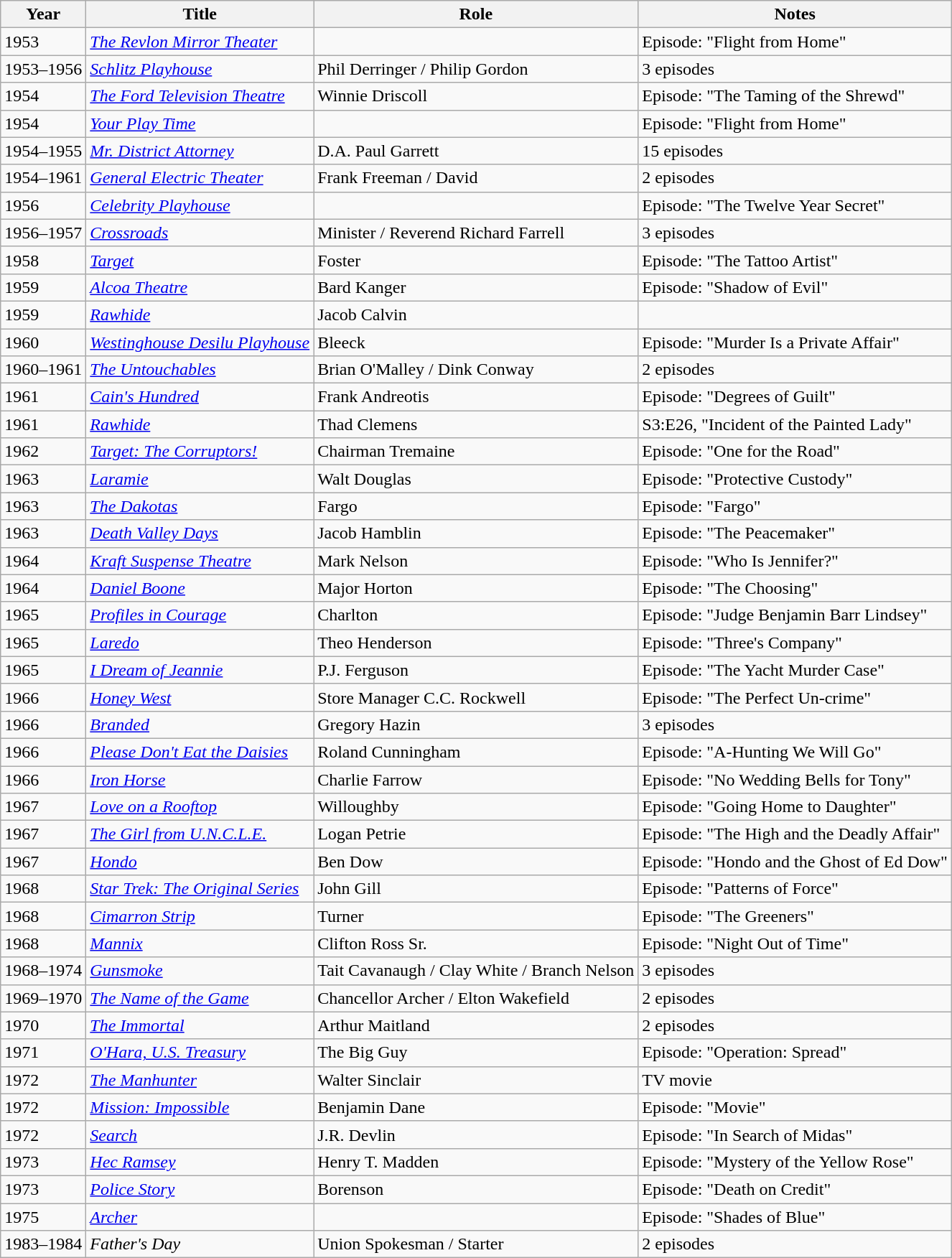<table class="wikitable sortable">
<tr>
<th>Year</th>
<th>Title</th>
<th>Role</th>
<th>Notes</th>
</tr>
<tr>
<td>1953</td>
<td><em><a href='#'>The Revlon Mirror Theater</a></em></td>
<td></td>
<td>Episode: "Flight from Home"</td>
</tr>
<tr>
<td>1953–1956</td>
<td><em><a href='#'>Schlitz Playhouse</a></em></td>
<td>Phil Derringer / Philip Gordon</td>
<td>3 episodes</td>
</tr>
<tr>
<td>1954</td>
<td><em><a href='#'>The Ford Television Theatre</a></em></td>
<td>Winnie Driscoll</td>
<td>Episode: "The Taming of the Shrewd"</td>
</tr>
<tr>
<td>1954</td>
<td><em><a href='#'>Your Play Time</a></em></td>
<td></td>
<td>Episode: "Flight from Home"</td>
</tr>
<tr>
<td>1954–1955</td>
<td><em><a href='#'>Mr. District Attorney</a></em></td>
<td>D.A. Paul Garrett</td>
<td>15 episodes</td>
</tr>
<tr>
<td>1954–1961</td>
<td><em><a href='#'>General Electric Theater</a></em></td>
<td>Frank Freeman / David</td>
<td>2 episodes</td>
</tr>
<tr>
<td>1956</td>
<td><em><a href='#'>Celebrity Playhouse</a></em></td>
<td></td>
<td>Episode: "The Twelve Year Secret"</td>
</tr>
<tr>
<td>1956–1957</td>
<td><em><a href='#'>Crossroads</a></em></td>
<td>Minister / Reverend Richard Farrell</td>
<td>3 episodes</td>
</tr>
<tr>
<td>1958</td>
<td><em><a href='#'>Target</a></em></td>
<td>Foster</td>
<td>Episode: "The Tattoo Artist"</td>
</tr>
<tr>
<td>1959</td>
<td><em><a href='#'>Alcoa Theatre</a></em></td>
<td>Bard Kanger</td>
<td>Episode: "Shadow of Evil"</td>
</tr>
<tr>
<td>1959</td>
<td><em><a href='#'>Rawhide</a></em></td>
<td>Jacob Calvin</td>
<td></td>
</tr>
<tr>
<td>1960</td>
<td><em><a href='#'>Westinghouse Desilu Playhouse</a></em></td>
<td>Bleeck</td>
<td>Episode: "Murder Is a Private Affair"</td>
</tr>
<tr>
<td>1960–1961</td>
<td><em><a href='#'>The Untouchables</a></em></td>
<td>Brian O'Malley / Dink Conway</td>
<td>2 episodes</td>
</tr>
<tr>
<td>1961</td>
<td><em><a href='#'>Cain's Hundred</a></em></td>
<td>Frank Andreotis</td>
<td>Episode: "Degrees of Guilt"</td>
</tr>
<tr>
<td>1961</td>
<td><em><a href='#'>Rawhide</a></em></td>
<td>Thad Clemens</td>
<td>S3:E26, "Incident of the Painted Lady"</td>
</tr>
<tr>
<td>1962</td>
<td><em><a href='#'>Target: The Corruptors!</a></em></td>
<td>Chairman Tremaine</td>
<td>Episode: "One for the Road"</td>
</tr>
<tr>
<td>1963</td>
<td><em><a href='#'>Laramie</a></em></td>
<td>Walt Douglas</td>
<td>Episode: "Protective Custody"</td>
</tr>
<tr>
<td>1963</td>
<td><em><a href='#'>The Dakotas</a></em></td>
<td>Fargo</td>
<td>Episode: "Fargo"</td>
</tr>
<tr>
<td>1963</td>
<td><em><a href='#'>Death Valley Days</a></em></td>
<td>Jacob Hamblin</td>
<td>Episode: "The Peacemaker"</td>
</tr>
<tr>
<td>1964</td>
<td><em><a href='#'>Kraft Suspense Theatre</a></em></td>
<td>Mark Nelson</td>
<td>Episode: "Who Is Jennifer?"</td>
</tr>
<tr>
<td>1964</td>
<td><em><a href='#'>Daniel Boone</a></em></td>
<td>Major Horton</td>
<td>Episode: "The Choosing"</td>
</tr>
<tr>
<td>1965</td>
<td><em><a href='#'>Profiles in Courage</a></em></td>
<td>Charlton</td>
<td>Episode: "Judge Benjamin Barr Lindsey"</td>
</tr>
<tr>
<td>1965</td>
<td><em><a href='#'>Laredo</a></em></td>
<td>Theo Henderson</td>
<td>Episode: "Three's Company"</td>
</tr>
<tr>
<td>1965</td>
<td><em><a href='#'>I Dream of Jeannie</a></em></td>
<td>P.J. Ferguson</td>
<td>Episode: "The Yacht Murder Case"</td>
</tr>
<tr>
<td>1966</td>
<td><em><a href='#'>Honey West</a></em></td>
<td>Store Manager C.C. Rockwell</td>
<td>Episode: "The Perfect Un-crime"</td>
</tr>
<tr>
<td>1966</td>
<td><em><a href='#'>Branded</a></em></td>
<td>Gregory Hazin</td>
<td>3 episodes</td>
</tr>
<tr>
<td>1966</td>
<td><em><a href='#'>Please Don't Eat the Daisies</a></em></td>
<td>Roland Cunningham</td>
<td>Episode: "A-Hunting We Will Go"</td>
</tr>
<tr>
<td>1966</td>
<td><em><a href='#'>Iron Horse</a></em></td>
<td>Charlie Farrow</td>
<td>Episode: "No Wedding Bells for Tony"</td>
</tr>
<tr>
<td>1967</td>
<td><em><a href='#'>Love on a Rooftop</a></em></td>
<td>Willoughby</td>
<td>Episode: "Going Home to Daughter"</td>
</tr>
<tr>
<td>1967</td>
<td><em><a href='#'>The Girl from U.N.C.L.E.</a></em></td>
<td>Logan Petrie</td>
<td>Episode: "The High and the Deadly Affair"</td>
</tr>
<tr>
<td>1967</td>
<td><em><a href='#'>Hondo</a></em></td>
<td>Ben Dow</td>
<td>Episode: "Hondo and the Ghost of Ed Dow"</td>
</tr>
<tr>
<td>1968</td>
<td><em><a href='#'>Star Trek: The Original Series</a></em></td>
<td>John Gill</td>
<td>Episode: "Patterns of Force"</td>
</tr>
<tr>
<td>1968</td>
<td><em><a href='#'>Cimarron Strip</a></em></td>
<td>Turner</td>
<td>Episode: "The Greeners"</td>
</tr>
<tr>
<td>1968</td>
<td><em><a href='#'>Mannix</a></em></td>
<td>Clifton Ross Sr.</td>
<td>Episode: "Night Out of Time"</td>
</tr>
<tr>
<td>1968–1974</td>
<td><em><a href='#'>Gunsmoke</a></em></td>
<td>Tait Cavanaugh / Clay White / Branch Nelson</td>
<td>3 episodes</td>
</tr>
<tr>
<td>1969–1970</td>
<td><em><a href='#'>The Name of the Game</a></em></td>
<td>Chancellor Archer / Elton Wakefield</td>
<td>2 episodes</td>
</tr>
<tr>
<td>1970</td>
<td><em><a href='#'>The Immortal</a></em></td>
<td>Arthur Maitland</td>
<td>2 episodes</td>
</tr>
<tr>
<td>1971</td>
<td><em><a href='#'>O'Hara, U.S. Treasury</a></em></td>
<td>The Big Guy</td>
<td>Episode: "Operation: Spread"</td>
</tr>
<tr>
<td>1972</td>
<td><em><a href='#'>The Manhunter</a></em></td>
<td>Walter Sinclair</td>
<td>TV movie</td>
</tr>
<tr>
<td>1972</td>
<td><em><a href='#'>Mission: Impossible</a></em></td>
<td>Benjamin Dane</td>
<td>Episode: "Movie"</td>
</tr>
<tr>
<td>1972</td>
<td><em><a href='#'>Search</a></em></td>
<td>J.R. Devlin</td>
<td>Episode: "In Search of Midas"</td>
</tr>
<tr>
<td>1973</td>
<td><em><a href='#'>Hec Ramsey</a></em></td>
<td>Henry T. Madden</td>
<td>Episode: "Mystery of the Yellow Rose"</td>
</tr>
<tr>
<td>1973</td>
<td><em><a href='#'>Police Story</a></em></td>
<td>Borenson</td>
<td>Episode: "Death on Credit"</td>
</tr>
<tr>
<td>1975</td>
<td><em><a href='#'>Archer</a></em></td>
<td></td>
<td>Episode: "Shades of Blue"</td>
</tr>
<tr>
<td>1983–1984</td>
<td><em>Father's Day</em></td>
<td>Union Spokesman / Starter</td>
<td>2 episodes</td>
</tr>
</table>
